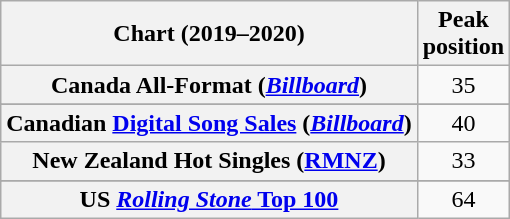<table class="wikitable sortable plainrowheaders" style="text-align:center">
<tr>
<th>Chart (2019–2020)</th>
<th>Peak<br>position</th>
</tr>
<tr>
<th scope="row">Canada All-Format (<em><a href='#'>Billboard</a></em>)</th>
<td>35</td>
</tr>
<tr>
</tr>
<tr>
<th scope="row">Canadian <a href='#'>Digital Song Sales</a> (<em><a href='#'>Billboard</a></em>)</th>
<td>40</td>
</tr>
<tr>
<th scope="row">New Zealand Hot Singles (<a href='#'>RMNZ</a>)</th>
<td>33</td>
</tr>
<tr>
</tr>
<tr>
</tr>
<tr>
</tr>
<tr>
<th scope="row">US <a href='#'><em>Rolling Stone</em> Top 100</a></th>
<td>64</td>
</tr>
</table>
